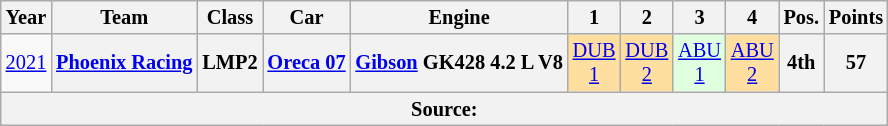<table class="wikitable" style="text-align:center; font-size:85%">
<tr>
<th>Year</th>
<th>Team</th>
<th>Class</th>
<th>Car</th>
<th>Engine</th>
<th>1</th>
<th>2</th>
<th>3</th>
<th>4</th>
<th>Pos.</th>
<th>Points</th>
</tr>
<tr>
<td><a href='#'>2021</a></td>
<th><a href='#'>Phoenix Racing</a></th>
<th>LMP2</th>
<th><a href='#'>Oreca 07</a></th>
<th><a href='#'>Gibson</a> GK428 4.2 L V8</th>
<td style="background:#FFDF9F;"><a href='#'>DUB<br>1</a><br></td>
<td style="background:#FFDF9F;"><a href='#'>DUB<br>2</a><br></td>
<td style="background:#DFFFDF;"><a href='#'>ABU<br>1</a><br></td>
<td style="background:#FFDF9F;"><a href='#'>ABU<br>2</a><br></td>
<th>4th</th>
<th>57</th>
</tr>
<tr>
<th colspan="11">Source:</th>
</tr>
</table>
